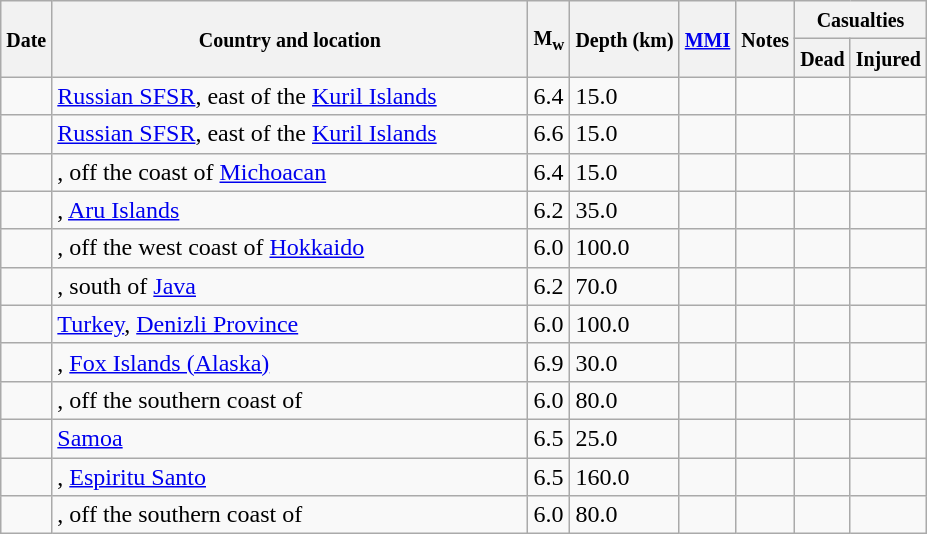<table class="wikitable sortable sort-under" style="border:1px black; margin-left:1em;">
<tr>
<th rowspan="2"><small>Date</small></th>
<th rowspan="2" style="width: 310px"><small>Country and location</small></th>
<th rowspan="2"><small>M<sub>w</sub></small></th>
<th rowspan="2"><small>Depth (km)</small></th>
<th rowspan="2"><small><a href='#'>MMI</a></small></th>
<th rowspan="2" class="unsortable"><small>Notes</small></th>
<th colspan="2"><small>Casualties</small></th>
</tr>
<tr>
<th><small>Dead</small></th>
<th><small>Injured</small></th>
</tr>
<tr>
<td></td>
<td> <a href='#'>Russian SFSR</a>, east of the <a href='#'>Kuril Islands</a></td>
<td>6.4</td>
<td>15.0</td>
<td></td>
<td></td>
<td></td>
<td></td>
</tr>
<tr>
<td></td>
<td> <a href='#'>Russian SFSR</a>, east of the <a href='#'>Kuril Islands</a></td>
<td>6.6</td>
<td>15.0</td>
<td></td>
<td></td>
<td></td>
<td></td>
</tr>
<tr>
<td></td>
<td>, off the coast of <a href='#'>Michoacan</a></td>
<td>6.4</td>
<td>15.0</td>
<td></td>
<td></td>
<td></td>
<td></td>
</tr>
<tr>
<td></td>
<td>, <a href='#'>Aru Islands</a></td>
<td>6.2</td>
<td>35.0</td>
<td></td>
<td></td>
<td></td>
<td></td>
</tr>
<tr>
<td></td>
<td>, off the west coast of <a href='#'>Hokkaido</a></td>
<td>6.0</td>
<td>100.0</td>
<td></td>
<td></td>
<td></td>
<td></td>
</tr>
<tr>
<td></td>
<td>, south of <a href='#'>Java</a></td>
<td>6.2</td>
<td>70.0</td>
<td></td>
<td></td>
<td></td>
<td></td>
</tr>
<tr>
<td></td>
<td> <a href='#'>Turkey</a>, <a href='#'>Denizli Province</a></td>
<td>6.0</td>
<td>100.0</td>
<td></td>
<td></td>
<td></td>
<td></td>
</tr>
<tr>
<td></td>
<td>, <a href='#'>Fox Islands (Alaska)</a></td>
<td>6.9</td>
<td>30.0</td>
<td></td>
<td></td>
<td></td>
<td></td>
</tr>
<tr>
<td></td>
<td>, off the southern coast of</td>
<td>6.0</td>
<td>80.0</td>
<td></td>
<td></td>
<td></td>
<td></td>
</tr>
<tr>
<td></td>
<td> <a href='#'>Samoa</a></td>
<td>6.5</td>
<td>25.0</td>
<td></td>
<td></td>
<td></td>
<td></td>
</tr>
<tr>
<td></td>
<td>, <a href='#'>Espiritu Santo</a></td>
<td>6.5</td>
<td>160.0</td>
<td></td>
<td></td>
<td></td>
<td></td>
</tr>
<tr>
<td></td>
<td>, off the southern coast of</td>
<td>6.0</td>
<td>80.0</td>
<td></td>
<td></td>
<td></td>
<td></td>
</tr>
</table>
